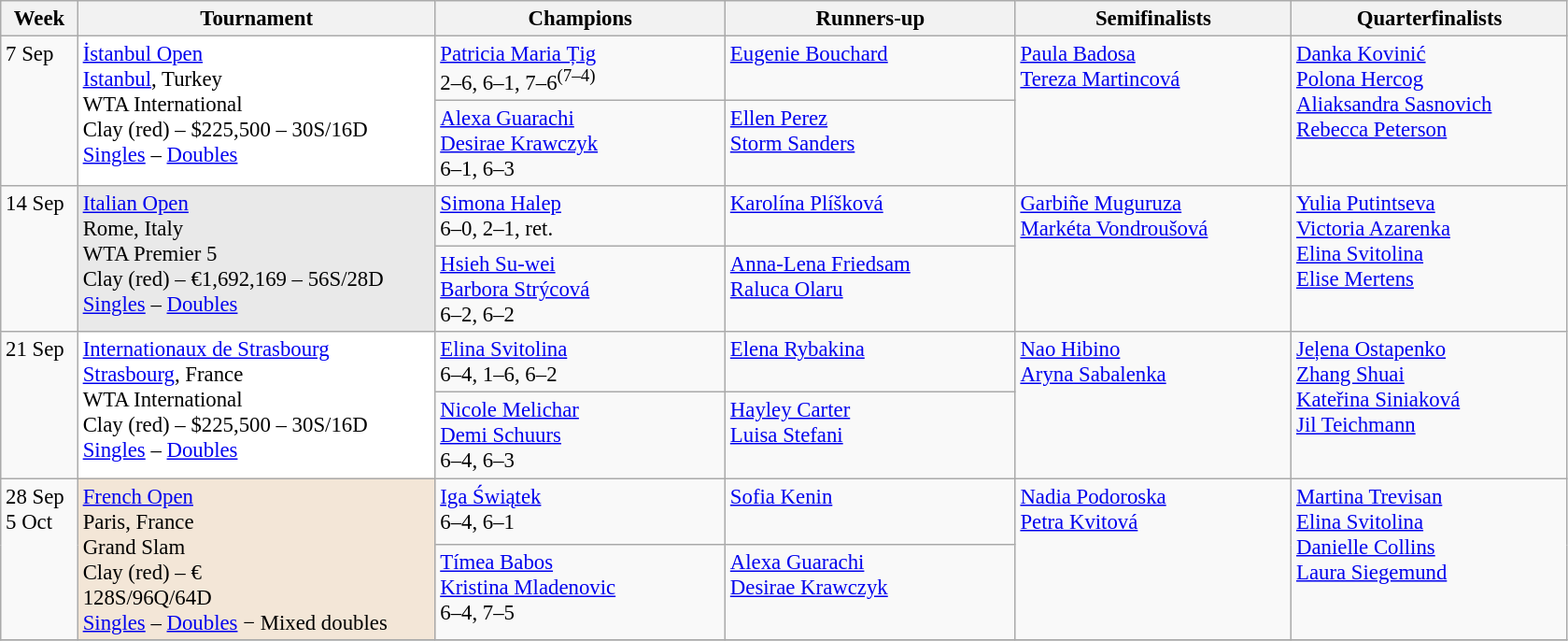<table class=wikitable style=font-size:95%>
<tr>
<th style="width:48px;">Week</th>
<th style="width:248px;">Tournament</th>
<th style="width:200px;">Champions</th>
<th style="width:200px;">Runners-up</th>
<th style="width:190px;">Semifinalists</th>
<th style="width:190px;">Quarterfinalists</th>
</tr>
<tr valign=top>
<td rowspan=2>7 Sep</td>
<td style="background:#fff;" rowspan="2"><a href='#'>İstanbul Open</a><br> <a href='#'>Istanbul</a>, Turkey<br>WTA International<br>Clay (red) – $225,500 – 30S/16D<br><a href='#'>Singles</a> – <a href='#'>Doubles</a></td>
<td> <a href='#'>Patricia Maria Țig</a> <br> 2–6, 6–1, 7–6<sup>(7–4)</sup></td>
<td> <a href='#'>Eugenie Bouchard</a></td>
<td rowspan=2> <a href='#'>Paula Badosa</a> <br>  <a href='#'>Tereza Martincová</a></td>
<td rowspan=2> <a href='#'>Danka Kovinić</a> <br> <a href='#'>Polona Hercog</a> <br> <a href='#'>Aliaksandra Sasnovich</a> <br>  <a href='#'>Rebecca Peterson</a></td>
</tr>
<tr valign=top>
<td> <a href='#'>Alexa Guarachi</a> <br>  <a href='#'>Desirae Krawczyk</a> <br> 6–1, 6–3</td>
<td> <a href='#'>Ellen Perez</a> <br>  <a href='#'>Storm Sanders</a></td>
</tr>
<tr valign=top>
<td rowspan=2>14 Sep</td>
<td style="background:#E9E9E9;" rowspan="2"><a href='#'>Italian Open</a><br> Rome, Italy<br>WTA Premier 5<br>Clay (red) – €1,692,169 – 56S/28D<br><a href='#'>Singles</a> – <a href='#'>Doubles</a></td>
<td> <a href='#'>Simona Halep</a> <br> 6–0, 2–1, ret.</td>
<td> <a href='#'>Karolína Plíšková</a></td>
<td rowspan=2> <a href='#'>Garbiñe Muguruza</a> <br>  <a href='#'>Markéta Vondroušová</a></td>
<td rowspan=2> <a href='#'>Yulia Putintseva</a> <br> <a href='#'>Victoria Azarenka</a> <br> <a href='#'>Elina Svitolina</a><br>  <a href='#'>Elise Mertens</a></td>
</tr>
<tr valign=top>
<td> <a href='#'>Hsieh Su-wei</a> <br>  <a href='#'>Barbora Strýcová</a><br> 6–2, 6–2</td>
<td> <a href='#'>Anna-Lena Friedsam</a> <br>  <a href='#'>Raluca Olaru</a></td>
</tr>
<tr valign=top>
<td rowspan=2>21 Sep</td>
<td style="background:#fff;" rowspan="2"><a href='#'>Internationaux de Strasbourg</a><br> <a href='#'>Strasbourg</a>, France<br>WTA International<br>Clay (red) – $225,500 – 30S/16D<br><a href='#'>Singles</a> – <a href='#'>Doubles</a></td>
<td> <a href='#'>Elina Svitolina</a> <br> 6–4, 1–6, 6–2</td>
<td> <a href='#'>Elena Rybakina</a></td>
<td rowspan=2> <a href='#'>Nao Hibino</a><br>  <a href='#'>Aryna Sabalenka</a></td>
<td rowspan=2> <a href='#'>Jeļena Ostapenko</a> <br> <a href='#'>Zhang Shuai</a> <br> <a href='#'>Kateřina Siniaková</a> <br>  <a href='#'>Jil Teichmann</a></td>
</tr>
<tr valign=top>
<td> <a href='#'>Nicole Melichar</a> <br>  <a href='#'>Demi Schuurs</a><br> 6–4, 6–3</td>
<td> <a href='#'>Hayley Carter</a> <br>  <a href='#'>Luisa Stefani</a></td>
</tr>
<tr valign=top>
<td rowspan=2>28 Sep <br>5 Oct</td>
<td style="background:#F3E6D7;" rowspan="2"><a href='#'>French Open</a><br> Paris, France<br>Grand Slam<br>Clay (red) – €<br>128S/96Q/64D<br><a href='#'>Singles</a> – <a href='#'>Doubles</a> − Mixed doubles</td>
<td> <a href='#'>Iga Świątek</a> <br> 6–4, 6–1</td>
<td> <a href='#'>Sofia Kenin</a></td>
<td rowspan=2> <a href='#'>Nadia Podoroska</a><br> <a href='#'>Petra Kvitová</a></td>
<td rowspan=2> <a href='#'>Martina Trevisan</a><br> <a href='#'>Elina Svitolina</a> <br>  <a href='#'>Danielle Collins</a> <br> <a href='#'>Laura Siegemund</a></td>
</tr>
<tr valign=top>
<td> <a href='#'>Tímea Babos</a> <br>  <a href='#'>Kristina Mladenovic</a> <br> 6–4, 7–5</td>
<td> <a href='#'>Alexa Guarachi</a> <br>  <a href='#'>Desirae Krawczyk</a></td>
</tr>
<tr valign=top>
</tr>
</table>
